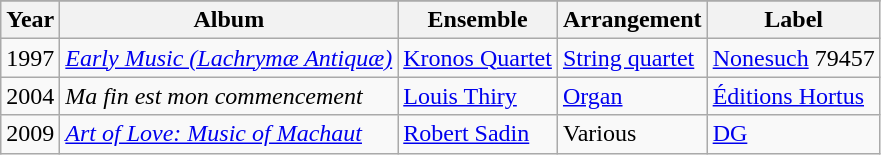<table class = "wikitable sortable plainrowheaders">
<tr>
</tr>
<tr>
<th scope="col">Year</th>
<th scope="col">Album</th>
<th scope="col">Ensemble</th>
<th scope="col">Arrangement</th>
<th scope="col">Label</th>
</tr>
<tr>
<td>1997</td>
<td><em><a href='#'>Early Music (Lachrymæ Antiquæ)</a></em></td>
<td><a href='#'>Kronos Quartet</a></td>
<td><a href='#'>String quartet</a></td>
<td><a href='#'>Nonesuch</a> 79457</td>
</tr>
<tr>
<td>2004</td>
<td><em>Ma fin est mon commencement</em></td>
<td><a href='#'>Louis Thiry</a></td>
<td><a href='#'>Organ</a></td>
<td><a href='#'>Éditions Hortus</a></td>
</tr>
<tr>
<td>2009</td>
<td><em><a href='#'>Art of Love: Music of Machaut</a></em></td>
<td><a href='#'>Robert Sadin</a></td>
<td>Various</td>
<td><a href='#'>DG</a></td>
</tr>
</table>
